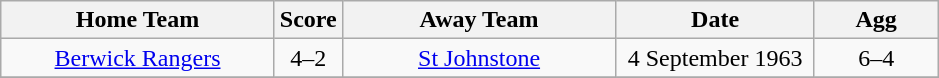<table class="wikitable" style="text-align:center;">
<tr>
<th width=175>Home Team</th>
<th width=20>Score</th>
<th width=175>Away Team</th>
<th width= 125>Date</th>
<th width= 75>Agg</th>
</tr>
<tr>
<td><a href='#'>Berwick Rangers</a></td>
<td>4–2</td>
<td><a href='#'>St Johnstone</a></td>
<td>4 September 1963</td>
<td>6–4</td>
</tr>
<tr>
</tr>
</table>
